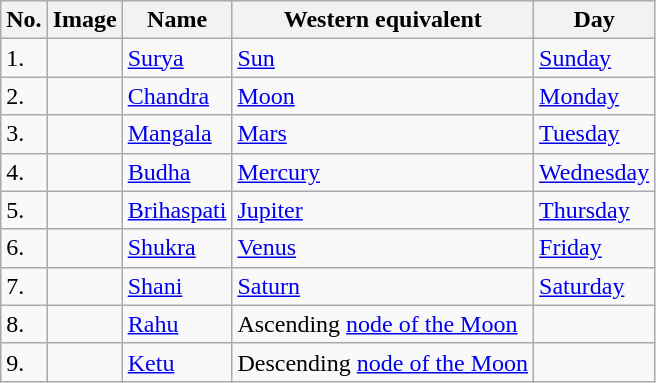<table class="wikitable">
<tr>
<th>No.</th>
<th>Image</th>
<th>Name</th>
<th>Western equivalent</th>
<th>Day</th>
</tr>
<tr>
<td>1.</td>
<td></td>
<td><a href='#'>Surya</a></td>
<td><a href='#'>Sun</a></td>
<td><a href='#'>Sunday</a></td>
</tr>
<tr>
<td>2.</td>
<td></td>
<td><a href='#'>Chandra</a></td>
<td><a href='#'>Moon</a></td>
<td><a href='#'>Monday</a></td>
</tr>
<tr>
<td>3.</td>
<td></td>
<td><a href='#'>Mangala</a></td>
<td><a href='#'>Mars</a></td>
<td><a href='#'>Tuesday</a></td>
</tr>
<tr>
<td>4.</td>
<td></td>
<td><a href='#'>Budha</a></td>
<td><a href='#'>Mercury</a></td>
<td><a href='#'>Wednesday</a></td>
</tr>
<tr>
<td>5.</td>
<td></td>
<td><a href='#'>Brihaspati</a></td>
<td><a href='#'>Jupiter</a></td>
<td><a href='#'>Thursday</a></td>
</tr>
<tr>
<td>6.</td>
<td></td>
<td><a href='#'>Shukra</a></td>
<td><a href='#'>Venus</a></td>
<td><a href='#'>Friday</a></td>
</tr>
<tr>
<td>7.</td>
<td></td>
<td><a href='#'>Shani</a></td>
<td><a href='#'>Saturn</a></td>
<td><a href='#'>Saturday</a></td>
</tr>
<tr>
<td>8.</td>
<td></td>
<td><a href='#'>Rahu</a></td>
<td>Ascending <a href='#'>node of the Moon</a></td>
<td></td>
</tr>
<tr>
<td>9.</td>
<td></td>
<td><a href='#'>Ketu</a></td>
<td>Descending <a href='#'>node of the Moon</a></td>
<td></td>
</tr>
</table>
